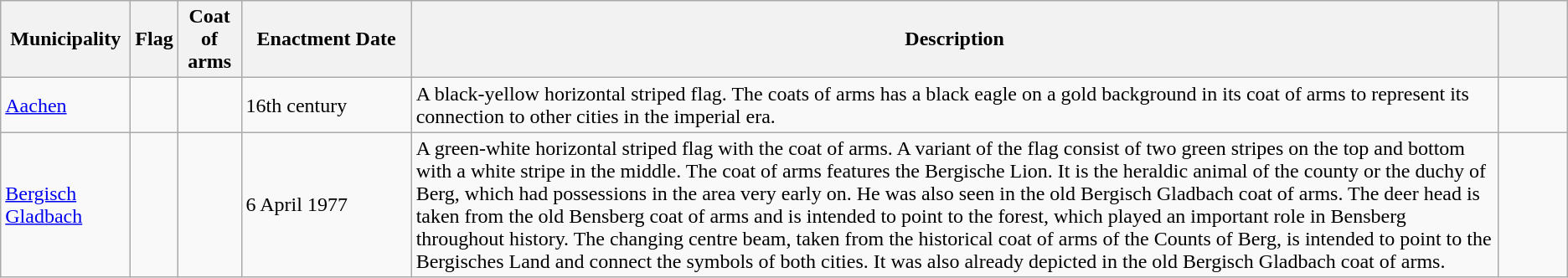<table class="wikitable">
<tr>
<th style="width:12ch;">Municipality</th>
<th>Flag</th>
<th>Coat of arms</th>
<th style="width:16ch;">Enactment Date</th>
<th>Description</th>
<th style="width:6ch;"></th>
</tr>
<tr>
<td><a href='#'>Aachen</a></td>
<td><br></td>
<td></td>
<td>16th century</td>
<td>A black-yellow horizontal striped flag. The coats of arms has a black eagle on a gold background in its coat of arms to represent its connection to other cities in the imperial era.</td>
<td></td>
</tr>
<tr>
<td><a href='#'>Bergisch Gladbach</a></td>
<td><br><br><br></td>
<td></td>
<td>6 April 1977</td>
<td>A green-white horizontal striped flag with the coat of arms. A variant of the flag consist of two green stripes on the top and bottom with a white stripe in the middle. The coat of arms features the Bergische Lion. It is the heraldic animal of the county or the duchy of Berg, which had possessions in the area very early on. He was also seen in the old Bergisch Gladbach coat of arms. The deer head is taken from the old Bensberg coat of arms and is intended to point to the forest, which played an important role in Bensberg throughout history. The changing centre beam, taken from the historical coat of arms of the Counts of Berg, is intended to point to the Bergisches Land and connect the symbols of both cities. It was also already depicted in the old Bergisch Gladbach coat of arms.</td>
<td></td>
</tr>
</table>
